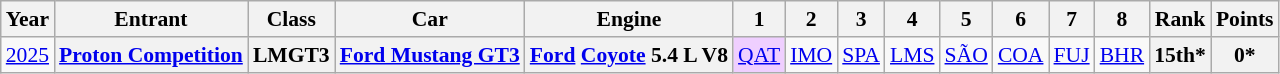<table class="wikitable" style="text-align:center; font-size:90%">
<tr>
<th>Year</th>
<th>Entrant</th>
<th>Class</th>
<th>Car</th>
<th>Engine</th>
<th>1</th>
<th>2</th>
<th>3</th>
<th>4</th>
<th>5</th>
<th>6</th>
<th>7</th>
<th>8</th>
<th>Rank</th>
<th>Points</th>
</tr>
<tr>
<td><a href='#'>2025</a></td>
<th><a href='#'>Proton Competition</a></th>
<th>LMGT3</th>
<th><a href='#'>Ford Mustang GT3</a></th>
<th><a href='#'>Ford</a> <a href='#'>Coyote</a> 5.4 L V8</th>
<td style="background:#EFCFFF;"><a href='#'>QAT</a><br></td>
<td style="background:#;"><a href='#'>IMO</a></td>
<td style="background:#;"><a href='#'>SPA</a></td>
<td style="background:#;"><a href='#'>LMS</a></td>
<td style="background:#;"><a href='#'>SÃO</a></td>
<td style="background:#;"><a href='#'>COA</a></td>
<td style="background:#;"><a href='#'>FUJ</a></td>
<td style="background:#;"><a href='#'>BHR</a></td>
<th>15th*</th>
<th>0*</th>
</tr>
</table>
